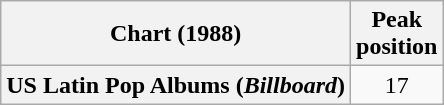<table class="wikitable plainrowheaders" style="text-align:center">
<tr>
<th scope="col">Chart (1988)</th>
<th scope="col">Peak<br>position</th>
</tr>
<tr>
<th scope="row">US Latin Pop Albums (<em>Billboard</em>)</th>
<td>17</td>
</tr>
</table>
